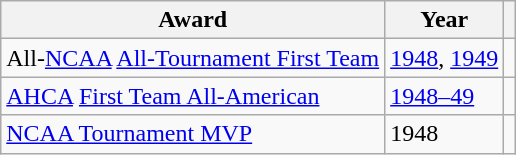<table class="wikitable">
<tr>
<th>Award</th>
<th>Year</th>
<th></th>
</tr>
<tr>
<td>All-<a href='#'>NCAA</a> <a href='#'>All-Tournament First Team</a></td>
<td><a href='#'>1948</a>, <a href='#'>1949</a></td>
<td></td>
</tr>
<tr>
<td><a href='#'>AHCA</a> <a href='#'>First Team All-American</a></td>
<td><a href='#'>1948–49</a></td>
<td></td>
</tr>
<tr>
<td><a href='#'>NCAA Tournament MVP</a></td>
<td>1948</td>
</tr>
</table>
